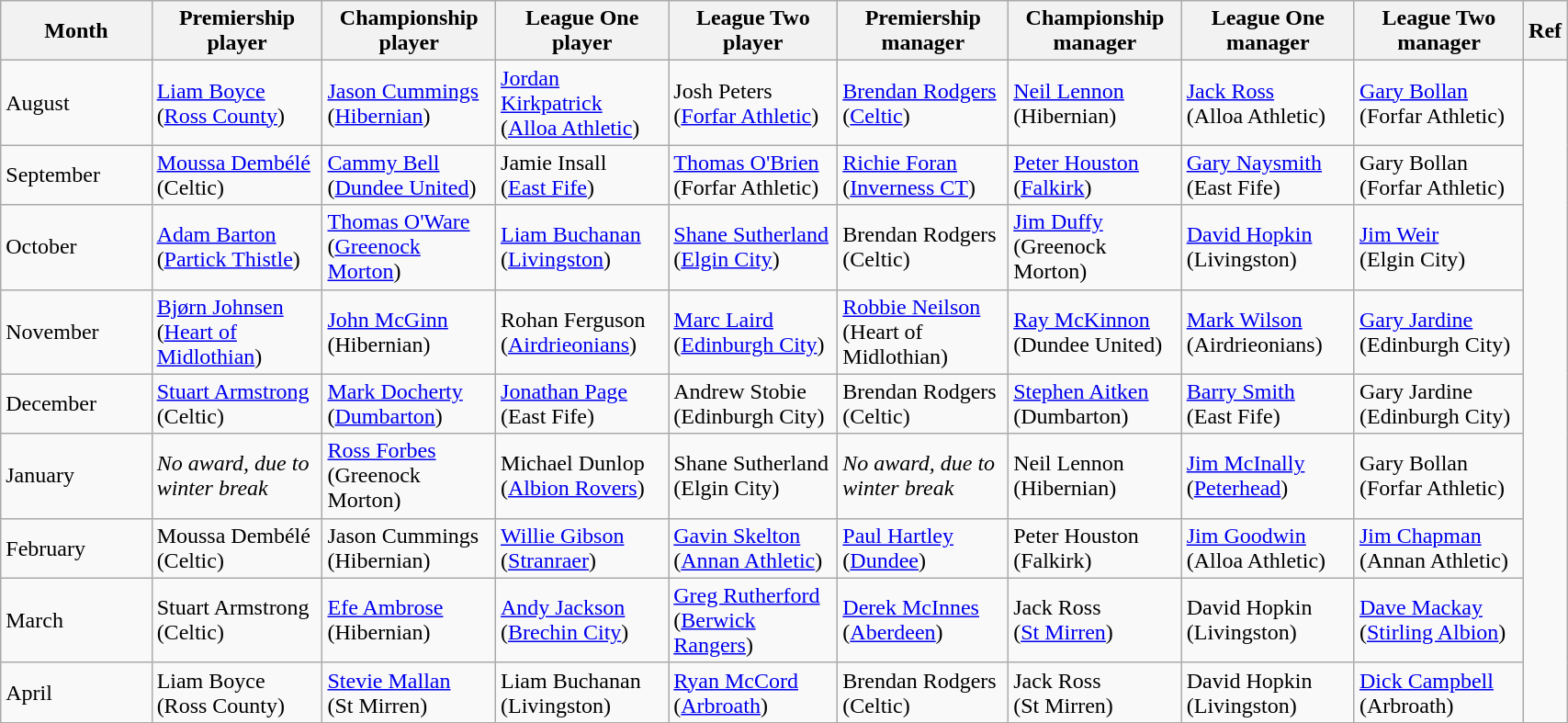<table class="wikitable" style="width: 90%">
<tr>
<th style="width: 10%">Month</th>
<th style="width: 11.25%">Premiership<br>player</th>
<th style="width: 11.25%">Championship<br>player</th>
<th style="width: 11.25%">League One<br>player</th>
<th style="width: 11.25%">League Two<br>player</th>
<th style="width: 11.25%">Premiership<br>manager</th>
<th style="width: 11.25%">Championship<br>manager</th>
<th style="width: 11.25%">League One<br>manager</th>
<th style="width: 11.25%">League Two<br>manager</th>
<th style="width: 11.25%">Ref</th>
</tr>
<tr>
<td>August</td>
<td><a href='#'>Liam Boyce</a><br>(<a href='#'>Ross County</a>)</td>
<td><a href='#'>Jason Cummings</a><br>(<a href='#'>Hibernian</a>)</td>
<td><a href='#'>Jordan Kirkpatrick</a><br>(<a href='#'>Alloa Athletic</a>)</td>
<td>Josh Peters<br>(<a href='#'>Forfar Athletic</a>)</td>
<td><a href='#'>Brendan Rodgers</a><br>(<a href='#'>Celtic</a>)</td>
<td><a href='#'>Neil Lennon</a><br>(Hibernian)</td>
<td><a href='#'>Jack Ross</a><br>(Alloa Athletic)</td>
<td><a href='#'>Gary Bollan</a><br>(Forfar Athletic)</td>
<td rowspan="9"></td>
</tr>
<tr>
<td>September</td>
<td><a href='#'>Moussa Dembélé</a><br>(Celtic)</td>
<td><a href='#'>Cammy Bell</a><br>(<a href='#'>Dundee United</a>)</td>
<td>Jamie Insall<br>(<a href='#'>East Fife</a>)</td>
<td><a href='#'>Thomas O'Brien</a><br>(Forfar Athletic)</td>
<td><a href='#'>Richie Foran</a><br>(<a href='#'>Inverness CT</a>)</td>
<td><a href='#'>Peter Houston</a><br>(<a href='#'>Falkirk</a>)</td>
<td><a href='#'>Gary Naysmith</a><br>(East Fife)</td>
<td>Gary Bollan<br>(Forfar Athletic)</td>
</tr>
<tr>
<td>October</td>
<td><a href='#'>Adam Barton</a><br>(<a href='#'>Partick Thistle</a>)</td>
<td><a href='#'>Thomas O'Ware</a><br>(<a href='#'>Greenock Morton</a>)</td>
<td><a href='#'>Liam Buchanan</a><br>(<a href='#'>Livingston</a>)</td>
<td><a href='#'>Shane Sutherland</a><br>(<a href='#'>Elgin City</a>)</td>
<td>Brendan Rodgers<br>(Celtic)</td>
<td><a href='#'>Jim Duffy</a><br>(Greenock Morton)</td>
<td><a href='#'>David Hopkin</a><br>(Livingston)</td>
<td><a href='#'>Jim Weir</a><br>(Elgin City)</td>
</tr>
<tr>
<td>November</td>
<td><a href='#'>Bjørn Johnsen</a><br>(<a href='#'>Heart of Midlothian</a>)</td>
<td><a href='#'>John McGinn</a><br>(Hibernian)</td>
<td>Rohan Ferguson<br>(<a href='#'>Airdrieonians</a>)</td>
<td><a href='#'>Marc Laird</a><br>(<a href='#'>Edinburgh City</a>)</td>
<td><a href='#'>Robbie Neilson</a><br>(Heart of Midlothian)</td>
<td><a href='#'>Ray McKinnon</a><br>(Dundee United)</td>
<td><a href='#'>Mark Wilson</a><br>(Airdrieonians)</td>
<td><a href='#'>Gary Jardine</a><br>(Edinburgh City)</td>
</tr>
<tr>
<td>December</td>
<td><a href='#'>Stuart Armstrong</a><br>(Celtic)</td>
<td><a href='#'>Mark Docherty</a><br>(<a href='#'>Dumbarton</a>)</td>
<td><a href='#'>Jonathan Page</a><br>(East Fife)</td>
<td>Andrew Stobie<br>(Edinburgh City)</td>
<td>Brendan Rodgers<br>(Celtic)</td>
<td><a href='#'>Stephen Aitken</a><br>(Dumbarton)</td>
<td><a href='#'>Barry Smith</a><br>(East Fife)</td>
<td>Gary Jardine<br>(Edinburgh City)</td>
</tr>
<tr>
<td>January</td>
<td><em>No award, due to winter break</em></td>
<td><a href='#'>Ross Forbes</a><br>(Greenock Morton)</td>
<td>Michael Dunlop<br>(<a href='#'>Albion Rovers</a>)</td>
<td>Shane Sutherland<br>(Elgin City)</td>
<td><em>No award, due to winter break</em></td>
<td>Neil Lennon<br>(Hibernian)</td>
<td><a href='#'>Jim McInally</a><br>(<a href='#'>Peterhead</a>)</td>
<td>Gary Bollan<br>(Forfar Athletic)</td>
</tr>
<tr>
<td>February</td>
<td>Moussa Dembélé<br>(Celtic)</td>
<td>Jason Cummings<br>(Hibernian)</td>
<td><a href='#'>Willie Gibson</a><br>(<a href='#'>Stranraer</a>)</td>
<td><a href='#'>Gavin Skelton</a><br>(<a href='#'>Annan Athletic</a>)</td>
<td><a href='#'>Paul Hartley</a><br>(<a href='#'>Dundee</a>)</td>
<td>Peter Houston<br>(Falkirk)</td>
<td><a href='#'>Jim Goodwin</a><br>(Alloa Athletic)</td>
<td><a href='#'>Jim Chapman</a><br>(Annan Athletic)</td>
</tr>
<tr>
<td>March</td>
<td>Stuart Armstrong<br>(Celtic)</td>
<td><a href='#'>Efe Ambrose</a><br>(Hibernian)</td>
<td><a href='#'>Andy Jackson</a><br>(<a href='#'>Brechin City</a>)</td>
<td><a href='#'>Greg Rutherford</a><br>(<a href='#'>Berwick Rangers</a>)</td>
<td><a href='#'>Derek McInnes</a><br>(<a href='#'>Aberdeen</a>)</td>
<td>Jack Ross<br>(<a href='#'>St Mirren</a>)</td>
<td>David Hopkin<br>(Livingston)</td>
<td><a href='#'>Dave Mackay</a><br>(<a href='#'>Stirling Albion</a>)</td>
</tr>
<tr>
<td>April</td>
<td>Liam Boyce<br>(Ross County)</td>
<td><a href='#'>Stevie Mallan</a><br>(St Mirren)</td>
<td>Liam Buchanan<br>(Livingston)</td>
<td><a href='#'>Ryan McCord</a><br>(<a href='#'>Arbroath</a>)</td>
<td>Brendan Rodgers<br>(Celtic)</td>
<td>Jack Ross<br>(St Mirren)</td>
<td>David Hopkin<br>(Livingston)</td>
<td><a href='#'>Dick Campbell</a><br>(Arbroath)</td>
</tr>
<tr>
</tr>
</table>
